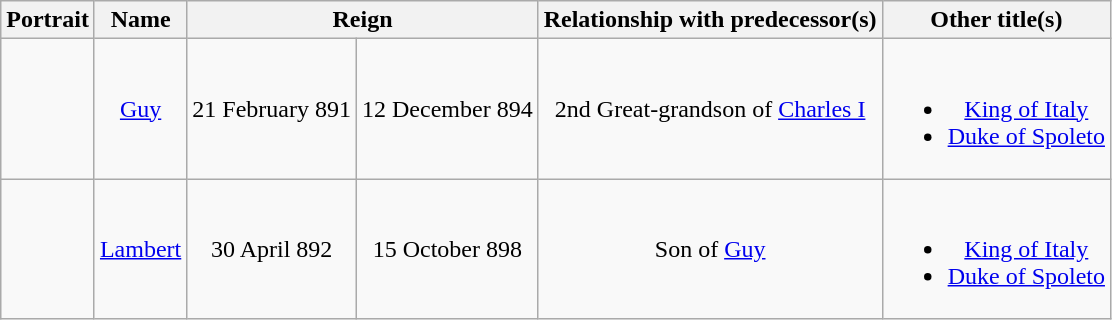<table class="wikitable" style="text-align:center">
<tr>
<th>Portrait</th>
<th>Name<br></th>
<th colspan=2>Reign</th>
<th>Relationship with predecessor(s)</th>
<th>Other title(s)</th>
</tr>
<tr>
<td></td>
<td><a href='#'>Guy</a><br></td>
<td>21 February 891</td>
<td>12 December 894</td>
<td>2nd Great-grandson of <a href='#'>Charles I</a></td>
<td class=small><br><ul><li><a href='#'>King of Italy</a></li><li><a href='#'>Duke of Spoleto</a></li></ul></td>
</tr>
<tr>
<td></td>
<td><a href='#'>Lambert</a><br></td>
<td>30 April 892</td>
<td>15 October 898</td>
<td>Son of <a href='#'>Guy</a></td>
<td class=small><br><ul><li><a href='#'>King of Italy</a></li><li><a href='#'>Duke of Spoleto</a></li></ul></td>
</tr>
</table>
